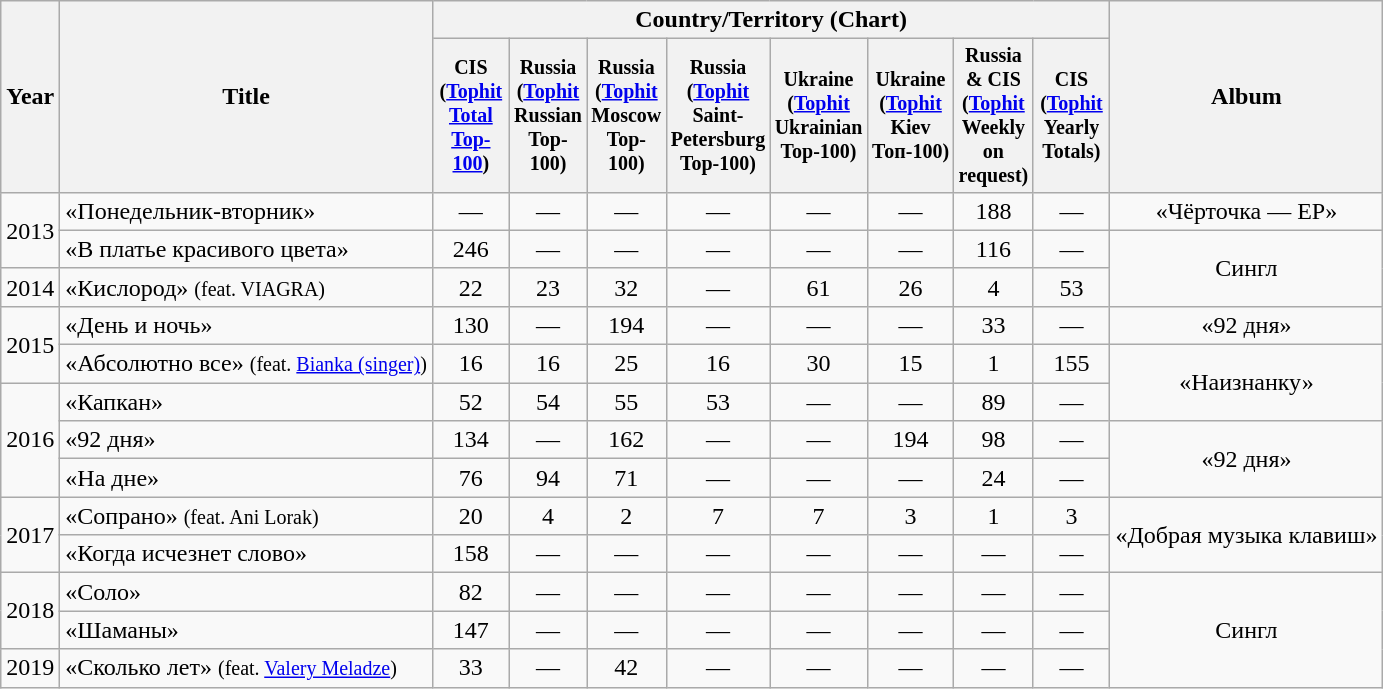<table class="wikitable" style="text-align:center;">
<tr>
<th rowspan="2">Year</th>
<th rowspan="2">Title</th>
<th colspan="8">Country/Territory (Chart)</th>
<th rowspan="2">Album</th>
</tr>
<tr style="font-size:smaller;">
<th width="45">CIS (<a href='#'>Tophit Total Top-100</a>)</th>
<th width="45">Russia (<a href='#'>Tophit</a> Russian Top-100)</th>
<th width="45">Russia (<a href='#'>Tophit</a> Moscow Top-100)</th>
<th width="45">Russia (<a href='#'>Tophit</a> Saint-Petersburg Top-100)</th>
<th width="45">Ukraine (<a href='#'>Tophit</a> Ukrainian Top-100)</th>
<th width="45">Ukraine (<a href='#'>Tophit</a> Kiev Топ-100)</th>
<th width="45">Russia & CIS (<a href='#'>Tophit</a> Weekly on request)</th>
<th width="45">CIS (<a href='#'>Tophit</a> Yearly Totals)</th>
</tr>
<tr>
<td rowspan="2">2013</td>
<td align="left">«Понедельник-вторник»</td>
<td>—</td>
<td>—</td>
<td>—</td>
<td>—</td>
<td>—</td>
<td>—</td>
<td>188</td>
<td>—</td>
<td rowspan="1" align="center">«Чёрточка — EP»</td>
</tr>
<tr>
<td align="left">«В платье красивого цвета»</td>
<td>246</td>
<td>—</td>
<td>—</td>
<td>—</td>
<td>—</td>
<td>—</td>
<td>116</td>
<td>—</td>
<td rowspan="2" align="center">Сингл</td>
</tr>
<tr>
<td rowspan="1">2014</td>
<td align="left">«Кислород» <small>(feat. VIAGRA)</small></td>
<td>22</td>
<td>23</td>
<td>32</td>
<td>—</td>
<td>61</td>
<td>26</td>
<td>4</td>
<td>53</td>
</tr>
<tr>
<td rowspan="2">2015</td>
<td align="left">«День и ночь»</td>
<td>130</td>
<td>—</td>
<td>194</td>
<td>—</td>
<td>—</td>
<td>—</td>
<td>33</td>
<td>—</td>
<td rowspan="1" align="center">«92 дня»</td>
</tr>
<tr>
<td align="left">«Абсолютно все» <small>(feat. <a href='#'>Bianka (singer)</a>)</small></td>
<td>16</td>
<td>16</td>
<td>25</td>
<td>16</td>
<td>30</td>
<td>15</td>
<td>1</td>
<td>155</td>
<td rowspan="2" align="center">«Наизнанку»</td>
</tr>
<tr>
<td rowspan="3">2016</td>
<td align="left">«Капкан»</td>
<td>52</td>
<td>54</td>
<td>55</td>
<td>53</td>
<td>—</td>
<td>—</td>
<td>89</td>
<td>—</td>
</tr>
<tr>
<td align="left">«92 дня»</td>
<td>134</td>
<td>—</td>
<td>162</td>
<td>—</td>
<td>—</td>
<td>194</td>
<td>98</td>
<td>—</td>
<td rowspan="2" align="center">«92 дня»</td>
</tr>
<tr>
<td align="left">«На дне»</td>
<td>76</td>
<td>94</td>
<td>71</td>
<td>—</td>
<td>—</td>
<td>—</td>
<td>24</td>
<td>—</td>
</tr>
<tr>
<td rowspan="2">2017</td>
<td align="left">«Сопрано» <small>(feat. Ani Lorak)</small></td>
<td>20</td>
<td>4</td>
<td>2</td>
<td>7</td>
<td>7</td>
<td>3</td>
<td>1</td>
<td>3</td>
<td rowspan="2" align="center">«Добрая музыка клавиш»</td>
</tr>
<tr>
<td align="left">«Когда исчезнет слово»</td>
<td>158</td>
<td>—</td>
<td>—</td>
<td>—</td>
<td>—</td>
<td>—</td>
<td>—</td>
<td>—</td>
</tr>
<tr>
<td rowspan="2">2018</td>
<td align="left">«Соло»</td>
<td>82</td>
<td>—</td>
<td>—</td>
<td>—</td>
<td>—</td>
<td>—</td>
<td>—</td>
<td>—</td>
<td rowspan="3" align="center">Сингл</td>
</tr>
<tr>
<td align="left">«Шаманы»</td>
<td>147</td>
<td>—</td>
<td>—</td>
<td>—</td>
<td>—</td>
<td>—</td>
<td>—</td>
<td>—</td>
</tr>
<tr>
<td rowspan="2">2019</td>
<td align="left">«Сколько лет» <small>(feat. <a href='#'>Valery Meladze</a>)</small></td>
<td>33</td>
<td>—</td>
<td>42</td>
<td>—</td>
<td>—</td>
<td>—</td>
<td>—</td>
<td>—</td>
</tr>
</table>
